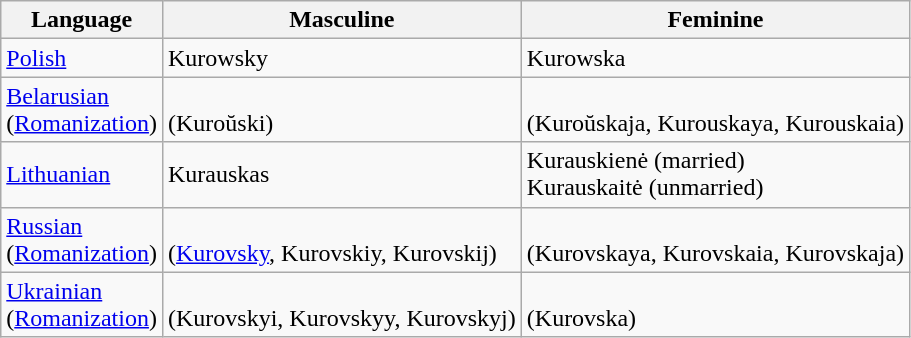<table class="wikitable">
<tr>
<th>Language</th>
<th>Masculine</th>
<th>Feminine</th>
</tr>
<tr>
<td><a href='#'>Polish</a></td>
<td>Kurowsky</td>
<td>Kurowska</td>
</tr>
<tr>
<td><a href='#'>Belarusian</a> <br>(<a href='#'>Romanization</a>)</td>
<td><br>(Kuroŭski)</td>
<td><br> (Kuroŭskaja, Kurouskaya, Kurouskaia)</td>
</tr>
<tr>
<td><a href='#'>Lithuanian</a></td>
<td>Kurauskas</td>
<td>Kurauskienė (married)<br> Kurauskaitė (unmarried)</td>
</tr>
<tr>
<td><a href='#'>Russian</a> <br>(<a href='#'>Romanization</a>)</td>
<td><br> (<a href='#'>Kurovsky</a>, Kurovskiy, Kurovskij)</td>
<td><br> (Kurovskaya, Kurovskaia, Kurovskaja)</td>
</tr>
<tr>
<td><a href='#'>Ukrainian</a> <br>(<a href='#'>Romanization</a>)</td>
<td><br> (Kurovskyi, Kurovskyy, Kurovskyj)</td>
<td><br> (Kurovska)</td>
</tr>
</table>
